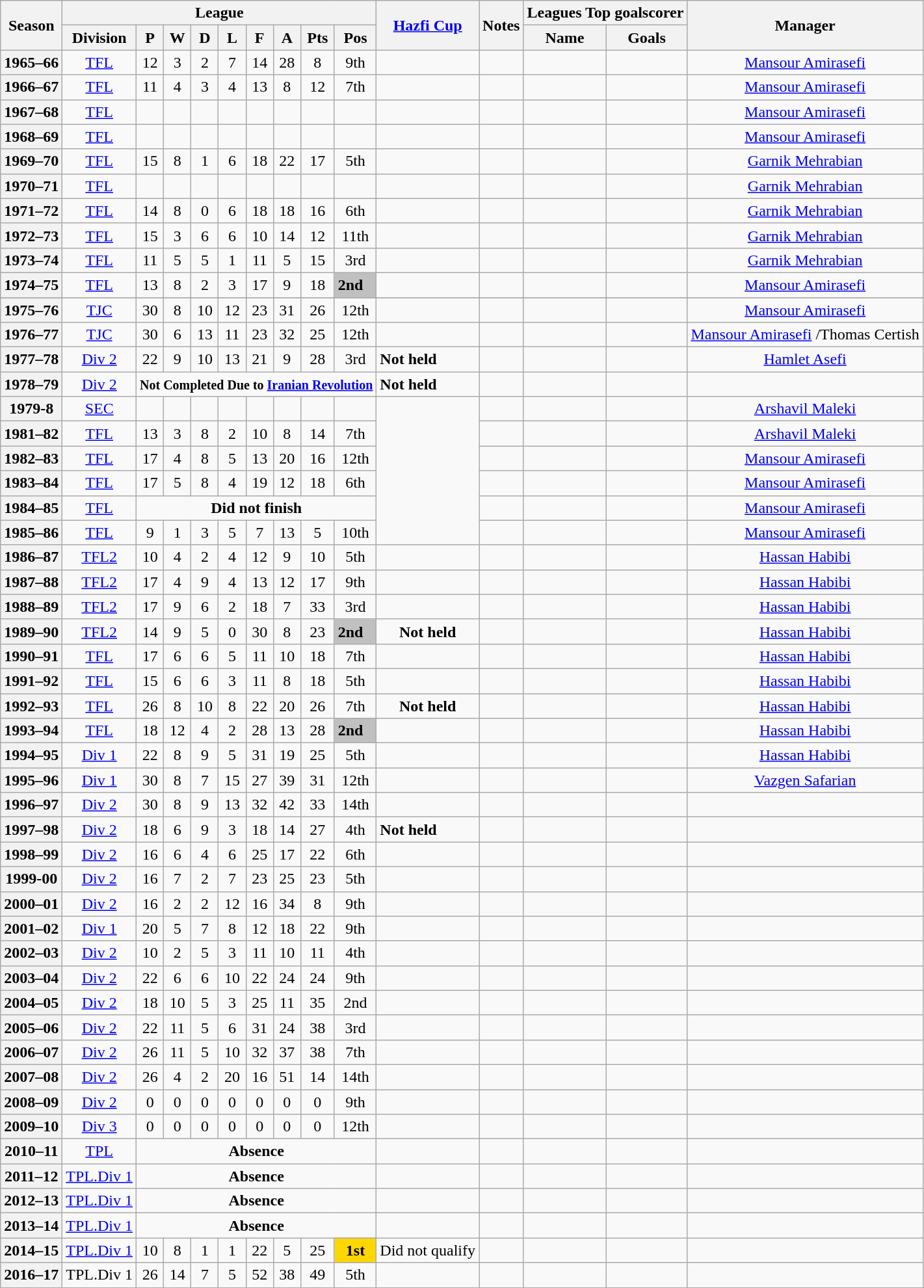<table class="wikitable" style="text-align: center">
<tr>
<th rowspan=2>Season</th>
<th colspan=9>League</th>
<th rowspan=2><a href='#'>Hazfi Cup</a></th>
<th rowspan=2>Notes</th>
<th colspan=2>Leagues Top goalscorer</th>
<th rowspan=2>Manager</th>
</tr>
<tr>
<th>Division</th>
<th>P</th>
<th>W</th>
<th>D</th>
<th>L</th>
<th>F</th>
<th>A</th>
<th>Pts</th>
<th>Pos</th>
<th>Name</th>
<th>Goals</th>
</tr>
<tr>
<th>1965–66</th>
<td><a href='#'>TFL</a></td>
<td>12</td>
<td>3</td>
<td>2</td>
<td>7</td>
<td>14</td>
<td>28</td>
<td>8</td>
<td>9th</td>
<td align=left></td>
<td></td>
<td align=left></td>
<td></td>
<td><a href='#'>Mansour Amirasefi</a></td>
</tr>
<tr>
<th>1966–67</th>
<td><a href='#'>TFL</a></td>
<td>11</td>
<td>4</td>
<td>3</td>
<td>4</td>
<td>13</td>
<td>8</td>
<td>12</td>
<td>7th</td>
<td align=left></td>
<td></td>
<td align=left></td>
<td></td>
<td><a href='#'>Mansour Amirasefi</a></td>
</tr>
<tr>
<th>1967–68</th>
<td><a href='#'>TFL</a></td>
<td></td>
<td></td>
<td></td>
<td></td>
<td></td>
<td></td>
<td></td>
<td></td>
<td align=left></td>
<td></td>
<td align=left></td>
<td></td>
<td><a href='#'>Mansour Amirasefi</a></td>
</tr>
<tr>
<th>1968–69</th>
<td><a href='#'>TFL</a></td>
<td></td>
<td></td>
<td></td>
<td></td>
<td></td>
<td></td>
<td></td>
<td></td>
<td align=left></td>
<td></td>
<td align=left></td>
<td></td>
<td><a href='#'>Mansour Amirasefi</a></td>
</tr>
<tr>
<th>1969–70</th>
<td><a href='#'>TFL</a></td>
<td>15</td>
<td>8</td>
<td>1</td>
<td>6</td>
<td>18</td>
<td>22</td>
<td>17</td>
<td>5th</td>
<td align=left></td>
<td></td>
<td></td>
<td></td>
<td><a href='#'>Garnik Mehrabian</a></td>
</tr>
<tr>
<th>1970–71</th>
<td><a href='#'>TFL</a></td>
<td></td>
<td></td>
<td></td>
<td></td>
<td></td>
<td></td>
<td></td>
<td></td>
<td align=left></td>
<td></td>
<td></td>
<td></td>
<td><a href='#'>Garnik Mehrabian</a></td>
</tr>
<tr>
<th>1971–72</th>
<td><a href='#'>TFL</a></td>
<td>14</td>
<td>8</td>
<td>0</td>
<td>6</td>
<td>18</td>
<td>18</td>
<td>16</td>
<td>6th</td>
<td align=left></td>
<td></td>
<td></td>
<td></td>
<td><a href='#'>Garnik Mehrabian</a></td>
</tr>
<tr>
<th>1972–73</th>
<td><a href='#'>TFL</a></td>
<td>15</td>
<td>3</td>
<td>6</td>
<td>6</td>
<td>10</td>
<td>14</td>
<td>12</td>
<td>11th</td>
<td align=left></td>
<td></td>
<td></td>
<td></td>
<td><a href='#'>Garnik Mehrabian</a></td>
</tr>
<tr>
<th>1973–74</th>
<td><a href='#'>TFL</a></td>
<td>11</td>
<td>5</td>
<td>5</td>
<td>1</td>
<td>11</td>
<td>5</td>
<td>15</td>
<td>3rd</td>
<td align=left></td>
<td></td>
<td></td>
<td></td>
<td><a href='#'>Garnik Mehrabian</a></td>
</tr>
<tr>
<th>1974–75</th>
<td><a href='#'>TFL</a></td>
<td>13</td>
<td>8</td>
<td>2</td>
<td>3</td>
<td>17</td>
<td>9</td>
<td>18</td>
<td align=left bgcolor=silver><strong>2nd</strong></td>
<td align=left></td>
<td></td>
<td></td>
<td></td>
<td><a href='#'>Mansour Amirasefi</a></td>
</tr>
<tr>
</tr>
<tr>
<th>1975–76</th>
<td><a href='#'>TJC</a></td>
<td>30</td>
<td>8</td>
<td>10</td>
<td>12</td>
<td>23</td>
<td>31</td>
<td>26</td>
<td>12th</td>
<td></td>
<td align=left></td>
<td></td>
<td></td>
<td><a href='#'>Mansour Amirasefi</a></td>
</tr>
<tr>
<th>1976–77</th>
<td><a href='#'>TJC</a></td>
<td>30</td>
<td>6</td>
<td>13</td>
<td>11</td>
<td>23</td>
<td>32</td>
<td>25</td>
<td>12th</td>
<td></td>
<td></td>
<td></td>
<td></td>
<td><a href='#'>Mansour Amirasefi</a> /Thomas Certish</td>
</tr>
<tr>
<th>1977–78</th>
<td><a href='#'>Div 2</a></td>
<td>22</td>
<td>9</td>
<td>10</td>
<td>13</td>
<td>21</td>
<td>9</td>
<td>28</td>
<td>3rd</td>
<td align=left><strong>Not held</strong></td>
<td></td>
<td></td>
<td></td>
<td><a href='#'>Hamlet Asefi</a></td>
</tr>
<tr>
<th>1978–79</th>
<td><a href='#'>Div 2</a></td>
<td colspan=8><small><strong>Not Completed Due to <a href='#'>Iranian Revolution</a></strong></small></td>
<td align=left><strong>Not held</strong></td>
<td></td>
<td></td>
<td></td>
<td></td>
</tr>
<tr>
<th>1979-8</th>
<td><a href='#'>SEC</a></td>
<td></td>
<td></td>
<td></td>
<td></td>
<td></td>
<td></td>
<td></td>
<td></td>
<td rowspan="6"></td>
<td align=left></td>
<td></td>
<td></td>
<td><a href='#'>Arshavil Maleki</a></td>
</tr>
<tr>
<th>1981–82</th>
<td><a href='#'>TFL</a></td>
<td>13</td>
<td>3</td>
<td>8</td>
<td>2</td>
<td>10</td>
<td>8</td>
<td>14</td>
<td>7th</td>
<td align=left></td>
<td></td>
<td></td>
<td><a href='#'>Arshavil Maleki</a></td>
</tr>
<tr>
<th>1982–83</th>
<td><a href='#'>TFL</a></td>
<td>17</td>
<td>4</td>
<td>8</td>
<td>5</td>
<td>13</td>
<td>20</td>
<td>16</td>
<td>12th</td>
<td align=left></td>
<td></td>
<td></td>
<td><a href='#'>Mansour Amirasefi</a></td>
</tr>
<tr>
<th>1983–84</th>
<td><a href='#'>TFL</a></td>
<td>17</td>
<td>5</td>
<td>8</td>
<td>4</td>
<td>19</td>
<td>12</td>
<td>18</td>
<td>6th</td>
<td align=left></td>
<td></td>
<td></td>
<td><a href='#'>Mansour Amirasefi</a></td>
</tr>
<tr>
<th>1984–85</th>
<td><a href='#'>TFL</a></td>
<td colspan=8><strong>Did not finish</strong></td>
<td align=left></td>
<td></td>
<td></td>
<td><a href='#'>Mansour Amirasefi</a></td>
</tr>
<tr>
<th>1985–86</th>
<td><a href='#'>TFL</a></td>
<td>9</td>
<td>1</td>
<td>3</td>
<td>5</td>
<td>7</td>
<td>13</td>
<td>5</td>
<td>10th</td>
<td></td>
<td align=left></td>
<td></td>
<td><a href='#'>Mansour Amirasefi</a></td>
</tr>
<tr>
<th>1986–87</th>
<td><a href='#'>TFL2</a></td>
<td>10</td>
<td>4</td>
<td>2</td>
<td>4</td>
<td>12</td>
<td>9</td>
<td>10</td>
<td>5th</td>
<td></td>
<td></td>
<td></td>
<td></td>
<td><a href='#'>Hassan Habibi</a></td>
</tr>
<tr>
<th>1987–88</th>
<td><a href='#'>TFL2</a></td>
<td>17</td>
<td>4</td>
<td>9</td>
<td>4</td>
<td>13</td>
<td>12</td>
<td>17</td>
<td>9th</td>
<td></td>
<td align=left></td>
<td align=left></td>
<td></td>
<td><a href='#'>Hassan Habibi</a></td>
</tr>
<tr>
<th>1988–89</th>
<td><a href='#'>TFL2</a></td>
<td>17</td>
<td>9</td>
<td>6</td>
<td>2</td>
<td>18</td>
<td>7</td>
<td>33</td>
<td>3rd</td>
<td></td>
<td align=left></td>
<td></td>
<td></td>
<td><a href='#'>Hassan Habibi</a></td>
</tr>
<tr>
<th>1989–90</th>
<td><a href='#'>TFL2</a></td>
<td>14</td>
<td>9</td>
<td>5</td>
<td>0</td>
<td>30</td>
<td>8</td>
<td>23</td>
<td align=left bgcolor=silver><strong>2nd</strong></td>
<td><strong>Not held</strong></td>
<td></td>
<td></td>
<td></td>
<td><a href='#'>Hassan Habibi</a></td>
</tr>
<tr>
<th>1990–91</th>
<td><a href='#'>TFL</a></td>
<td>17</td>
<td>6</td>
<td>6</td>
<td>5</td>
<td>11</td>
<td>10</td>
<td>18</td>
<td>7th</td>
<td></td>
<td></td>
<td></td>
<td></td>
<td><a href='#'>Hassan Habibi</a></td>
</tr>
<tr>
<th>1991–92</th>
<td><a href='#'>TFL</a></td>
<td>15</td>
<td>6</td>
<td>6</td>
<td>3</td>
<td>11</td>
<td>8</td>
<td>18</td>
<td>5th</td>
<td></td>
<td align=left></td>
<td align=left></td>
<td></td>
<td><a href='#'>Hassan Habibi</a></td>
</tr>
<tr>
<th>1992–93</th>
<td><a href='#'>TFL</a></td>
<td>26</td>
<td>8</td>
<td>10</td>
<td>8</td>
<td>22</td>
<td>20</td>
<td>26</td>
<td>7th</td>
<td><strong>Not held</strong></td>
<td></td>
<td></td>
<td></td>
<td><a href='#'>Hassan Habibi</a></td>
</tr>
<tr>
<th>1993–94</th>
<td><a href='#'>TFL</a></td>
<td>18</td>
<td>12</td>
<td>4</td>
<td>2</td>
<td>28</td>
<td>13</td>
<td>28</td>
<td align=left bgcolor=silver><strong>2nd</strong></td>
<td align=left></td>
<td></td>
<td align=left></td>
<td></td>
<td><a href='#'>Hassan Habibi</a></td>
</tr>
<tr>
<th>1994–95</th>
<td><a href='#'>Div 1</a></td>
<td>22</td>
<td>8</td>
<td>9</td>
<td>5</td>
<td>31</td>
<td>19</td>
<td>25</td>
<td>5th</td>
<td align=left></td>
<td align=left></td>
<td align=left></td>
<td></td>
<td><a href='#'>Hassan Habibi</a></td>
</tr>
<tr>
<th>1995–96</th>
<td><a href='#'>Div 1</a></td>
<td>30</td>
<td>8</td>
<td>7</td>
<td>15</td>
<td>27</td>
<td>39</td>
<td>31</td>
<td>12th</td>
<td align=left></td>
<td></td>
<td align=left></td>
<td></td>
<td><a href='#'>Vazgen Safarian</a></td>
</tr>
<tr>
<th>1996–97</th>
<td><a href='#'>Div 2</a></td>
<td>30</td>
<td>8</td>
<td>9</td>
<td>13</td>
<td>32</td>
<td>42</td>
<td>33</td>
<td>14th</td>
<td align=left></td>
<td align=left></td>
<td align=left></td>
<td></td>
<td></td>
</tr>
<tr>
<th>1997–98</th>
<td><a href='#'>Div 2</a></td>
<td>18</td>
<td>6</td>
<td>9</td>
<td>3</td>
<td>18</td>
<td>14</td>
<td>27</td>
<td>4th</td>
<td align=left><strong>Not held</strong></td>
<td align=left></td>
<td align=left></td>
<td></td>
<td></td>
</tr>
<tr>
<th>1998–99</th>
<td><a href='#'>Div 2</a></td>
<td>16</td>
<td>6</td>
<td>4</td>
<td>6</td>
<td>25</td>
<td>17</td>
<td>22</td>
<td>6th</td>
<td align=left></td>
<td align=left></td>
<td align=left></td>
<td></td>
<td></td>
</tr>
<tr>
<th>1999-00</th>
<td><a href='#'>Div 2</a></td>
<td>16</td>
<td>7</td>
<td>2</td>
<td>7</td>
<td>23</td>
<td>25</td>
<td>23</td>
<td>5th</td>
<td align=left></td>
<td align=left></td>
<td align=left></td>
<td></td>
<td></td>
</tr>
<tr>
<th>2000–01</th>
<td><a href='#'>Div 2</a></td>
<td>16</td>
<td>2</td>
<td>2</td>
<td>12</td>
<td>16</td>
<td>34</td>
<td>8</td>
<td>9th</td>
<td align=left></td>
<td align=left></td>
<td align=left></td>
<td></td>
<td></td>
</tr>
<tr>
<th>2001–02</th>
<td><a href='#'>Div 1</a></td>
<td>20</td>
<td>5</td>
<td>7</td>
<td>8</td>
<td>12</td>
<td>18</td>
<td>22</td>
<td>9th</td>
<td align=left></td>
<td></td>
<td align=left></td>
<td></td>
<td></td>
</tr>
<tr>
<th>2002–03</th>
<td><a href='#'>Div 2</a></td>
<td>10</td>
<td>2</td>
<td>5</td>
<td>3</td>
<td>11</td>
<td>10</td>
<td>11</td>
<td>4th</td>
<td align=left></td>
<td align=left></td>
<td align=left></td>
<td></td>
<td></td>
</tr>
<tr>
<th>2003–04</th>
<td><a href='#'>Div 2</a></td>
<td>22</td>
<td>6</td>
<td>6</td>
<td>10</td>
<td>22</td>
<td>24</td>
<td>24</td>
<td>9th</td>
<td align=left></td>
<td align=left></td>
<td align=left></td>
<td></td>
<td></td>
</tr>
<tr>
<th>2004–05</th>
<td><a href='#'>Div 2</a></td>
<td>18</td>
<td>10</td>
<td>5</td>
<td>3</td>
<td>25</td>
<td>11</td>
<td>35</td>
<td>2nd</td>
<td align=left></td>
<td align=left></td>
<td align=left></td>
<td></td>
<td></td>
</tr>
<tr>
<th>2005–06</th>
<td><a href='#'>Div 2</a></td>
<td>22</td>
<td>11</td>
<td>5</td>
<td>6</td>
<td>31</td>
<td>24</td>
<td>38</td>
<td>3rd</td>
<td align=left></td>
<td align=left></td>
<td align=left></td>
<td></td>
<td></td>
</tr>
<tr>
<th>2006–07</th>
<td><a href='#'>Div 2</a></td>
<td>26</td>
<td>11</td>
<td>5</td>
<td>10</td>
<td>32</td>
<td>37</td>
<td>38</td>
<td>7th</td>
<td align=left></td>
<td align=left></td>
<td align=left></td>
<td></td>
<td></td>
</tr>
<tr>
<th>2007–08</th>
<td><a href='#'>Div 2</a></td>
<td>26</td>
<td>4</td>
<td>2</td>
<td>20</td>
<td>16</td>
<td>51</td>
<td>14</td>
<td>14th</td>
<td align=left></td>
<td align=left></td>
<td align=left></td>
<td></td>
<td></td>
</tr>
<tr>
<th>2008–09</th>
<td><a href='#'>Div 2</a></td>
<td>0</td>
<td>0</td>
<td>0</td>
<td>0</td>
<td>0</td>
<td>0</td>
<td>0</td>
<td>9th</td>
<td align=left></td>
<td></td>
<td align=left></td>
<td></td>
<td></td>
</tr>
<tr>
<th>2009–10</th>
<td><a href='#'>Div 3</a></td>
<td>0</td>
<td>0</td>
<td>0</td>
<td>0</td>
<td>0</td>
<td>0</td>
<td>0</td>
<td>12th</td>
<td align=left></td>
<td></td>
<td align=left></td>
<td></td>
<td></td>
</tr>
<tr>
<th>2010–11</th>
<td><a href='#'>TPL</a></td>
<td colspan=8><strong>Absence</strong></td>
<td></td>
<td></td>
<td></td>
<td></td>
<td></td>
</tr>
<tr>
<th>2011–12</th>
<td><a href='#'>TPL.Div 1</a></td>
<td colspan=8><strong>Absence</strong></td>
<td></td>
<td></td>
<td></td>
<td></td>
<td></td>
</tr>
<tr>
<th>2012–13</th>
<td><a href='#'>TPL.Div 1</a></td>
<td colspan=8><strong>Absence</strong></td>
<td></td>
<td></td>
<td></td>
<td></td>
<td></td>
</tr>
<tr>
<th>2013–14</th>
<td><a href='#'>TPL.Div 1</a></td>
<td colspan=8><strong>Absence</strong></td>
<td></td>
<td></td>
<td></td>
<td></td>
<td></td>
</tr>
<tr>
<th>2014–15</th>
<td><a href='#'>TPL.Div 1</a></td>
<td>10</td>
<td>8</td>
<td>1</td>
<td>1</td>
<td>22</td>
<td>5</td>
<td>25</td>
<td bgcolor=gold><strong>1st</strong></td>
<td>Did not qualify</td>
<td></td>
<td></td>
<td></td>
<td></td>
</tr>
<tr>
<th>2016–17</th>
<td>TPL.Div 1</td>
<td>26</td>
<td>14</td>
<td>7</td>
<td>5</td>
<td>52</td>
<td>38</td>
<td>49</td>
<td>5th</td>
<td></td>
<td></td>
<td></td>
<td></td>
<td></td>
</tr>
</table>
